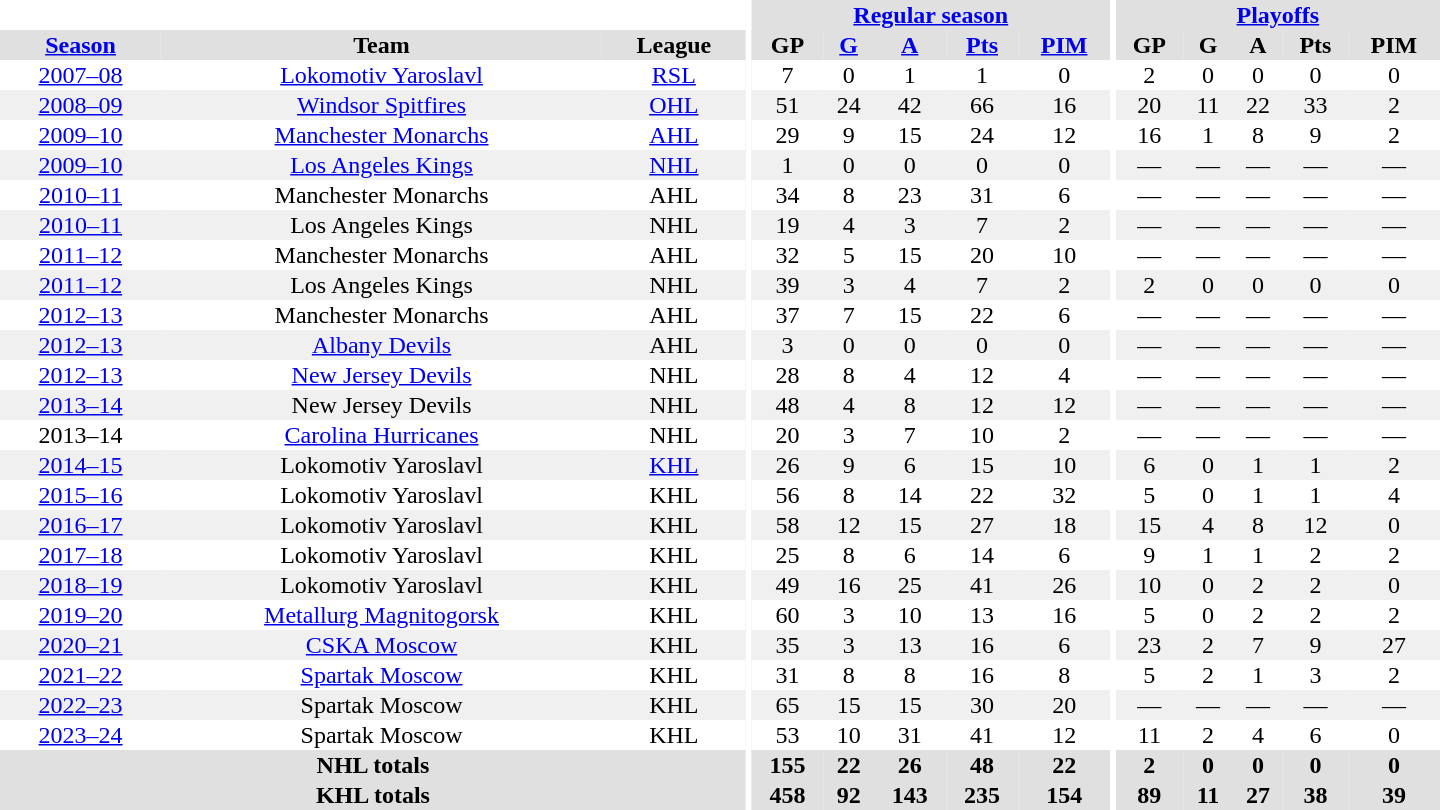<table border="0" cellpadding="1" cellspacing="0" style="text-align:center; width:60em">
<tr bgcolor="#e0e0e0">
<th colspan="3"  bgcolor="#ffffff"></th>
<th rowspan="99" bgcolor="#ffffff"></th>
<th colspan="5"><a href='#'>Regular season</a></th>
<th rowspan="99" bgcolor="#ffffff"></th>
<th colspan="5"><a href='#'>Playoffs</a></th>
</tr>
<tr bgcolor="#e0e0e0">
<th><a href='#'>Season</a></th>
<th>Team</th>
<th>League</th>
<th>GP</th>
<th><a href='#'>G</a></th>
<th><a href='#'>A</a></th>
<th><a href='#'>Pts</a></th>
<th><a href='#'>PIM</a></th>
<th>GP</th>
<th>G</th>
<th>A</th>
<th>Pts</th>
<th>PIM</th>
</tr>
<tr ALIGN="center">
<td ALIGN="center"><a href='#'>2007–08</a></td>
<td ALIGN="center"><a href='#'>Lokomotiv Yaroslavl</a></td>
<td ALIGN="center"><a href='#'>RSL</a></td>
<td ALIGN="center">7</td>
<td ALIGN="center">0</td>
<td ALIGN="center">1</td>
<td ALIGN="center">1</td>
<td ALIGN="center">0</td>
<td ALIGN="center">2</td>
<td ALIGN="center">0</td>
<td ALIGN="center">0</td>
<td ALIGN="center">0</td>
<td ALIGN="center">0</td>
</tr>
<tr ALIGN="center"  bgcolor="#f0f0f0">
<td ALIGN="center"><a href='#'>2008–09</a></td>
<td ALIGN="center"><a href='#'>Windsor Spitfires</a></td>
<td ALIGN="center"><a href='#'>OHL</a></td>
<td ALIGN="center">51</td>
<td ALIGN="center">24</td>
<td ALIGN="center">42</td>
<td ALIGN="center">66</td>
<td ALIGN="center">16</td>
<td ALIGN="center">20</td>
<td ALIGN="center">11</td>
<td ALIGN="center">22</td>
<td ALIGN="center">33</td>
<td ALIGN="center">2</td>
</tr>
<tr ALIGN="center">
<td ALIGN="center"><a href='#'>2009–10</a></td>
<td ALIGN="center"><a href='#'>Manchester Monarchs</a></td>
<td ALIGN="center"><a href='#'>AHL</a></td>
<td ALIGN="center">29</td>
<td ALIGN="center">9</td>
<td ALIGN="center">15</td>
<td ALIGN="center">24</td>
<td ALIGN="center">12</td>
<td ALIGN="center">16</td>
<td ALIGN="center">1</td>
<td ALIGN="center">8</td>
<td ALIGN="center">9</td>
<td ALIGN="center">2</td>
</tr>
<tr ALIGN="center"  bgcolor="#f0f0f0">
<td ALIGN="center"><a href='#'>2009–10</a></td>
<td ALIGN="center"><a href='#'>Los Angeles Kings</a></td>
<td ALIGN="center"><a href='#'>NHL</a></td>
<td ALIGN="center">1</td>
<td ALIGN="center">0</td>
<td ALIGN="center">0</td>
<td ALIGN="center">0</td>
<td ALIGN="center">0</td>
<td ALIGN="center">—</td>
<td ALIGN="center">—</td>
<td ALIGN="center">—</td>
<td ALIGN="center">—</td>
<td ALIGN="center">—</td>
</tr>
<tr ALIGN="center">
<td ALIGN="center"><a href='#'>2010–11</a></td>
<td ALIGN="center">Manchester Monarchs</td>
<td ALIGN="center">AHL</td>
<td ALIGN="center">34</td>
<td ALIGN="center">8</td>
<td ALIGN="center">23</td>
<td ALIGN="center">31</td>
<td ALIGN="center">6</td>
<td ALIGN="center">—</td>
<td ALIGN="center">—</td>
<td ALIGN="center">—</td>
<td ALIGN="center">—</td>
<td ALIGN="center">—</td>
</tr>
<tr ALIGN="center"  bgcolor="#f0f0f0">
<td ALIGN="center"><a href='#'>2010–11</a></td>
<td ALIGN="center">Los Angeles Kings</td>
<td ALIGN="center">NHL</td>
<td ALIGN="center">19</td>
<td ALIGN="center">4</td>
<td ALIGN="center">3</td>
<td ALIGN="center">7</td>
<td ALIGN="center">2</td>
<td ALIGN="center">—</td>
<td ALIGN="center">—</td>
<td ALIGN="center">—</td>
<td ALIGN="center">—</td>
<td ALIGN="center">—</td>
</tr>
<tr ALIGN="center">
<td ALIGN="center"><a href='#'>2011–12</a></td>
<td ALIGN="center">Manchester Monarchs</td>
<td ALIGN="center">AHL</td>
<td ALIGN="center">32</td>
<td ALIGN="center">5</td>
<td ALIGN="center">15</td>
<td ALIGN="center">20</td>
<td ALIGN="center">10</td>
<td ALIGN="center">—</td>
<td ALIGN="center">—</td>
<td ALIGN="center">—</td>
<td ALIGN="center">—</td>
<td ALIGN="center">—</td>
</tr>
<tr ALIGN="center"  bgcolor="#f0f0f0">
<td ALIGN="center"><a href='#'>2011–12</a></td>
<td ALIGN="center">Los Angeles Kings</td>
<td ALIGN="center">NHL</td>
<td ALIGN="center">39</td>
<td ALIGN="center">3</td>
<td ALIGN="center">4</td>
<td ALIGN="center">7</td>
<td ALIGN="center">2</td>
<td ALIGN="center">2</td>
<td ALIGN="center">0</td>
<td ALIGN="center">0</td>
<td ALIGN="center">0</td>
<td ALIGN="center">0</td>
</tr>
<tr ALIGN="center">
<td ALIGN="center"><a href='#'>2012–13</a></td>
<td ALIGN="center">Manchester Monarchs</td>
<td ALIGN="center">AHL</td>
<td ALIGN="center">37</td>
<td ALIGN="center">7</td>
<td ALIGN="center">15</td>
<td ALIGN="center">22</td>
<td ALIGN="center">6</td>
<td ALIGN="center">—</td>
<td ALIGN="center">—</td>
<td ALIGN="center">—</td>
<td ALIGN="center">—</td>
<td ALIGN="center">—</td>
</tr>
<tr ALIGN="center"  bgcolor="#f0f0f0">
<td ALIGN="center"><a href='#'>2012–13</a></td>
<td ALIGN="center"><a href='#'>Albany Devils</a></td>
<td ALIGN="center">AHL</td>
<td ALIGN="center">3</td>
<td ALIGN="center">0</td>
<td ALIGN="center">0</td>
<td ALIGN="center">0</td>
<td ALIGN="center">0</td>
<td ALIGN="center">—</td>
<td ALIGN="center">—</td>
<td ALIGN="center">—</td>
<td ALIGN="center">—</td>
<td ALIGN="center">—</td>
</tr>
<tr ALIGN="center">
<td ALIGN="center"><a href='#'>2012–13</a></td>
<td ALIGN="center"><a href='#'>New Jersey Devils</a></td>
<td ALIGN="center">NHL</td>
<td ALIGN="center">28</td>
<td ALIGN="center">8</td>
<td ALIGN="center">4</td>
<td ALIGN="center">12</td>
<td ALIGN="center">4</td>
<td ALIGN="center">—</td>
<td ALIGN="center">—</td>
<td ALIGN="center">—</td>
<td ALIGN="center">—</td>
<td ALIGN="center">—</td>
</tr>
<tr ALIGN="center"  bgcolor="#f0f0f0">
<td ALIGN="center"><a href='#'>2013–14</a></td>
<td ALIGN="center">New Jersey Devils</td>
<td ALIGN="center">NHL</td>
<td ALIGN="center">48</td>
<td ALIGN="center">4</td>
<td ALIGN="center">8</td>
<td ALIGN="center">12</td>
<td ALIGN="center">12</td>
<td ALIGN="center">—</td>
<td ALIGN="center">—</td>
<td ALIGN="center">—</td>
<td ALIGN="center">—</td>
<td ALIGN="center">—</td>
</tr>
<tr ALIGN="center">
<td ALIGN="center">2013–14</td>
<td ALIGN="center"><a href='#'>Carolina Hurricanes</a></td>
<td ALIGN="center">NHL</td>
<td ALIGN="center">20</td>
<td ALIGN="center">3</td>
<td ALIGN="center">7</td>
<td ALIGN="center">10</td>
<td ALIGN="center">2</td>
<td ALIGN="center">—</td>
<td ALIGN="center">—</td>
<td ALIGN="center">—</td>
<td ALIGN="center">—</td>
<td ALIGN="center">—</td>
</tr>
<tr ALIGN="center"  bgcolor="#f0f0f0">
<td ALIGN="center"><a href='#'>2014–15</a></td>
<td ALIGN="center">Lokomotiv Yaroslavl</td>
<td ALIGN="center"><a href='#'>KHL</a></td>
<td ALIGN="center">26</td>
<td ALIGN="center">9</td>
<td ALIGN="center">6</td>
<td ALIGN="center">15</td>
<td ALIGN="center">10</td>
<td ALIGN="center">6</td>
<td ALIGN="center">0</td>
<td ALIGN="center">1</td>
<td ALIGN="center">1</td>
<td ALIGN="center">2</td>
</tr>
<tr ALIGN="center">
<td ALIGN="center"><a href='#'>2015–16</a></td>
<td ALIGN="center">Lokomotiv Yaroslavl</td>
<td ALIGN="center">KHL</td>
<td ALIGN="center">56</td>
<td ALIGN="center">8</td>
<td ALIGN="center">14</td>
<td ALIGN="center">22</td>
<td ALIGN="center">32</td>
<td ALIGN="center">5</td>
<td ALIGN="center">0</td>
<td ALIGN="center">1</td>
<td ALIGN="center">1</td>
<td ALIGN="center">4</td>
</tr>
<tr ALIGN="center"  bgcolor="#f0f0f0">
<td ALIGN="center"><a href='#'>2016–17</a></td>
<td ALIGN="center">Lokomotiv Yaroslavl</td>
<td ALIGN="center">KHL</td>
<td ALIGN="center">58</td>
<td ALIGN="center">12</td>
<td ALIGN="center">15</td>
<td ALIGN="center">27</td>
<td ALIGN="center">18</td>
<td ALIGN="center">15</td>
<td ALIGN="center">4</td>
<td ALIGN="center">8</td>
<td ALIGN="center">12</td>
<td ALIGN="center">0</td>
</tr>
<tr ALIGN="center">
<td ALIGN="center"><a href='#'>2017–18</a></td>
<td ALIGN="center">Lokomotiv Yaroslavl</td>
<td ALIGN="center">KHL</td>
<td ALIGN="center">25</td>
<td ALIGN="center">8</td>
<td ALIGN="center">6</td>
<td ALIGN="center">14</td>
<td ALIGN="center">6</td>
<td ALIGN="center">9</td>
<td ALIGN="center">1</td>
<td ALIGN="center">1</td>
<td ALIGN="center">2</td>
<td ALIGN="center">2</td>
</tr>
<tr ALIGN="center"  bgcolor="#f0f0f0">
<td ALIGN="center"><a href='#'>2018–19</a></td>
<td ALIGN="center">Lokomotiv Yaroslavl</td>
<td ALIGN="center">KHL</td>
<td ALIGN="center">49</td>
<td ALIGN="center">16</td>
<td ALIGN="center">25</td>
<td ALIGN="center">41</td>
<td ALIGN="center">26</td>
<td ALIGN="center">10</td>
<td ALIGN="center">0</td>
<td ALIGN="center">2</td>
<td ALIGN="center">2</td>
<td ALIGN="center">0</td>
</tr>
<tr ALIGN="center">
<td ALIGN="center"><a href='#'>2019–20</a></td>
<td ALIGN="center"><a href='#'>Metallurg Magnitogorsk</a></td>
<td ALIGN="center">KHL</td>
<td ALIGN="center">60</td>
<td ALIGN="center">3</td>
<td ALIGN="center">10</td>
<td ALIGN="center">13</td>
<td ALIGN="center">16</td>
<td ALIGN="center">5</td>
<td ALIGN="center">0</td>
<td ALIGN="center">2</td>
<td ALIGN="center">2</td>
<td ALIGN="center">2</td>
</tr>
<tr ALIGN="center"  bgcolor="#f0f0f0">
<td ALIGN="center"><a href='#'>2020–21</a></td>
<td ALIGN="center"><a href='#'>CSKA Moscow</a></td>
<td ALIGN="center">KHL</td>
<td ALIGN="center">35</td>
<td ALIGN="center">3</td>
<td ALIGN="center">13</td>
<td ALIGN="center">16</td>
<td ALIGN="center">6</td>
<td ALIGN="center">23</td>
<td ALIGN="center">2</td>
<td ALIGN="center">7</td>
<td ALIGN="center">9</td>
<td ALIGN="center">27</td>
</tr>
<tr ALIGN="center">
<td ALIGN="center"><a href='#'>2021–22</a></td>
<td ALIGN="center"><a href='#'>Spartak Moscow</a></td>
<td ALIGN="center">KHL</td>
<td ALIGN="center">31</td>
<td ALIGN="center">8</td>
<td ALIGN="center">8</td>
<td ALIGN="center">16</td>
<td ALIGN="center">8</td>
<td ALIGN="center">5</td>
<td ALIGN="center">2</td>
<td ALIGN="center">1</td>
<td ALIGN="center">3</td>
<td ALIGN="center">2</td>
</tr>
<tr ALIGN="center"  bgcolor="#f0f0f0">
<td ALIGN="center"><a href='#'>2022–23</a></td>
<td ALIGN="center">Spartak Moscow</td>
<td ALIGN="center">KHL</td>
<td ALIGN="center">65</td>
<td ALIGN="center">15</td>
<td ALIGN="center">15</td>
<td ALIGN="center">30</td>
<td ALIGN="center">20</td>
<td ALIGN="center">—</td>
<td ALIGN="center">—</td>
<td ALIGN="center">—</td>
<td ALIGN="center">—</td>
<td ALIGN="center">—</td>
</tr>
<tr ALIGN="center">
<td ALIGN="center"><a href='#'>2023–24</a></td>
<td ALIGN="center">Spartak Moscow</td>
<td ALIGN="center">KHL</td>
<td ALIGN="center">53</td>
<td ALIGN="center">10</td>
<td ALIGN="center">31</td>
<td ALIGN="center">41</td>
<td ALIGN="center">12</td>
<td ALIGN="center">11</td>
<td ALIGN="center">2</td>
<td ALIGN="center">4</td>
<td ALIGN="center">6</td>
<td ALIGN="center">0</td>
</tr>
<tr bgcolor="#e0e0e0">
<th colspan="3">NHL totals</th>
<th>155</th>
<th>22</th>
<th>26</th>
<th>48</th>
<th>22</th>
<th>2</th>
<th>0</th>
<th>0</th>
<th>0</th>
<th>0</th>
</tr>
<tr bgcolor="#e0e0e0">
<th colspan="3">KHL totals</th>
<th>458</th>
<th>92</th>
<th>143</th>
<th>235</th>
<th>154</th>
<th>89</th>
<th>11</th>
<th>27</th>
<th>38</th>
<th>39</th>
</tr>
</table>
